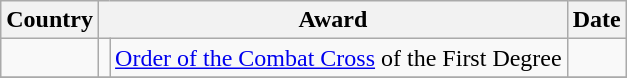<table class="wikitable">
<tr>
<th>Country</th>
<th colspan="2">Award</th>
<th>Date</th>
</tr>
<tr>
<td></td>
<td></td>
<td><a href='#'>Order of the Combat Cross</a> of the First Degree</td>
<td></td>
</tr>
<tr>
</tr>
</table>
